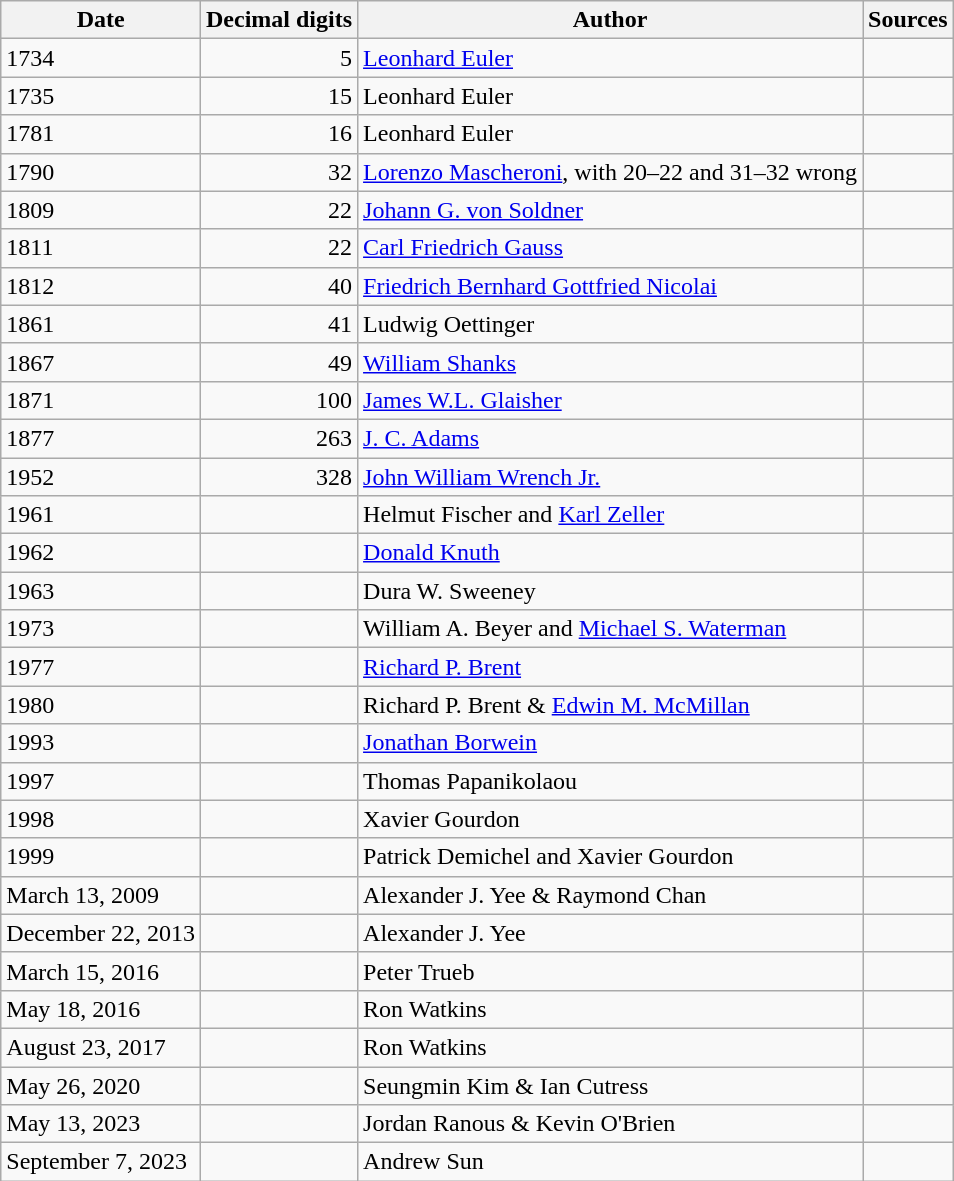<table class="wikitable" style="margin: 1em auto 1em auto">
<tr>
<th>Date</th>
<th>Decimal digits</th>
<th>Author</th>
<th>Sources</th>
</tr>
<tr>
<td>1734</td>
<td style="text-align:right;">5</td>
<td><a href='#'>Leonhard Euler</a></td>
<td></td>
</tr>
<tr>
<td>1735</td>
<td style="text-align:right;">15</td>
<td>Leonhard Euler</td>
<td></td>
</tr>
<tr>
<td>1781</td>
<td style="text-align:right;">16</td>
<td>Leonhard Euler</td>
<td></td>
</tr>
<tr>
<td>1790</td>
<td style="text-align:right;">32</td>
<td><a href='#'>Lorenzo Mascheroni</a>, with 20–22 and 31–32 wrong</td>
<td></td>
</tr>
<tr>
<td>1809</td>
<td style="text-align:right;">22</td>
<td><a href='#'>Johann G. von Soldner</a></td>
<td></td>
</tr>
<tr>
<td>1811</td>
<td style="text-align:right;">22</td>
<td><a href='#'>Carl Friedrich Gauss</a></td>
<td></td>
</tr>
<tr>
<td>1812</td>
<td style="text-align:right;">40</td>
<td><a href='#'>Friedrich Bernhard Gottfried Nicolai</a></td>
<td></td>
</tr>
<tr>
<td>1861</td>
<td style="text-align:right;">41</td>
<td>Ludwig Oettinger</td>
<td></td>
</tr>
<tr>
<td>1867</td>
<td style="text-align:right;">49</td>
<td><a href='#'>William Shanks</a></td>
<td></td>
</tr>
<tr>
<td>1871</td>
<td style="text-align:right;">100</td>
<td><a href='#'>James W.L. Glaisher</a></td>
<td></td>
</tr>
<tr>
<td>1877</td>
<td style="text-align:right;">263</td>
<td><a href='#'>J. C. Adams</a></td>
<td></td>
</tr>
<tr>
<td>1952</td>
<td style="text-align:right;">328</td>
<td><a href='#'>John William Wrench Jr.</a></td>
<td></td>
</tr>
<tr>
<td>1961</td>
<td style="text-align:right;"></td>
<td>Helmut Fischer and <a href='#'>Karl Zeller</a></td>
<td></td>
</tr>
<tr>
<td>1962</td>
<td style="text-align:right;"></td>
<td><a href='#'>Donald Knuth</a></td>
<td></td>
</tr>
<tr>
<td>1963</td>
<td style="text-align:right;"></td>
<td>Dura W. Sweeney</td>
<td></td>
</tr>
<tr>
<td>1973</td>
<td style="text-align:right;"></td>
<td>William A. Beyer and <a href='#'>Michael S. Waterman</a></td>
<td></td>
</tr>
<tr>
<td>1977</td>
<td style="text-align:right;"></td>
<td><a href='#'>Richard P. Brent</a></td>
<td></td>
</tr>
<tr>
<td>1980</td>
<td style="text-align:right;"></td>
<td>Richard P. Brent & <a href='#'>Edwin M. McMillan</a></td>
<td></td>
</tr>
<tr>
<td>1993</td>
<td style="text-align:right;"></td>
<td><a href='#'>Jonathan Borwein</a></td>
<td></td>
</tr>
<tr>
<td>1997</td>
<td style="text-align:right;"></td>
<td>Thomas Papanikolaou</td>
<td></td>
</tr>
<tr>
<td>1998</td>
<td style="text-align:right;"></td>
<td>Xavier Gourdon</td>
<td></td>
</tr>
<tr>
<td>1999</td>
<td style="text-align:right;"></td>
<td>Patrick Demichel and Xavier Gourdon</td>
<td></td>
</tr>
<tr>
<td>March 13, 2009</td>
<td style="text-align:right;"></td>
<td>Alexander J. Yee & Raymond Chan</td>
<td></td>
</tr>
<tr>
<td>December 22, 2013</td>
<td style="text-align:right;"></td>
<td>Alexander J. Yee</td>
<td></td>
</tr>
<tr>
<td>March 15, 2016</td>
<td style="text-align:right;"></td>
<td>Peter Trueb</td>
<td></td>
</tr>
<tr>
<td>May 18, 2016</td>
<td style="text-align:right;"></td>
<td>Ron Watkins</td>
<td></td>
</tr>
<tr>
<td>August 23, 2017</td>
<td style="text-align:right;"></td>
<td>Ron Watkins</td>
<td></td>
</tr>
<tr>
<td>May 26, 2020</td>
<td style="text-align:right;"></td>
<td>Seungmin Kim & Ian Cutress</td>
<td></td>
</tr>
<tr>
<td>May 13, 2023</td>
<td style="text-align:right;"></td>
<td>Jordan Ranous & Kevin O'Brien</td>
<td></td>
</tr>
<tr>
<td>September 7, 2023</td>
<td style="text-align:right;"></td>
<td>Andrew Sun</td>
<td></td>
</tr>
</table>
